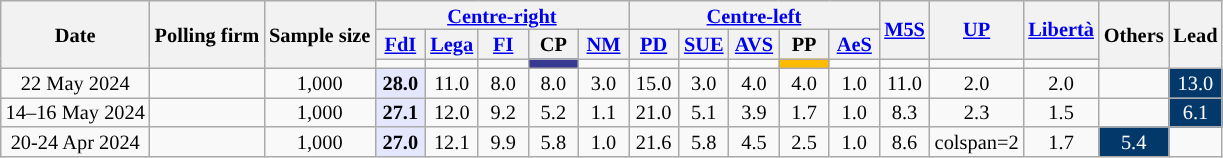<table class=wikitable style="text-align:center;font-size:85%;line-height:13px">
<tr>
<th rowspan="3">Date</th>
<th rowspan="3">Polling firm</th>
<th rowspan="3">Sample size</th>
<th colspan="5"><a href='#'>Centre-right</a></th>
<th colspan="5"><a href='#'>Centre-left</a></th>
<th rowspan="2" style="width:27px;"><a href='#'>M5S</a></th>
<th rowspan="2" style="width:27px;"><a href='#'>UP</a></th>
<th rowspan="2" style="width:27px;"><a href='#'>Libertà</a></th>
<th rowspan="3">Others</th>
<th rowspan="3">Lead</th>
</tr>
<tr>
<th style="width:27px;"><a href='#'>FdI</a></th>
<th style="width:27px;"><a href='#'>Lega</a></th>
<th style="width:27px;"><a href='#'>FI</a></th>
<th style="width:27px;">CP</th>
<th style="width:27px;"><a href='#'>NM</a></th>
<th style="width:27px;"><a href='#'>PD</a></th>
<th style="width:27px;"><a href='#'>SUE</a></th>
<th style="width:27px;"><a href='#'>AVS</a></th>
<th style="width:27px;">PP</th>
<th style="width:27px;"><a href='#'>AeS</a></th>
</tr>
<tr>
<td></td>
<td></td>
<td></td>
<td bgcolor="#363A91"></td>
<td></td>
<td></td>
<td></td>
<td></td>
<td bgcolor="#FEBB00"></td>
<td></td>
<td></td>
<td></td>
<td></td>
</tr>
<tr>
<td>22 May 2024</td>
<td></td>
<td>1,000</td>
<td style="background:#E5E7FF;"><strong>28.0</strong></td>
<td>11.0</td>
<td>8.0</td>
<td>8.0</td>
<td>3.0</td>
<td>15.0</td>
<td>3.0</td>
<td>4.0</td>
<td>4.0</td>
<td>1.0</td>
<td>11.0</td>
<td>2.0</td>
<td>2.0</td>
<td></td>
<td style="background:#03386A; color:white;">13.0</td>
</tr>
<tr>
<td>14–16 May 2024</td>
<td></td>
<td>1,000</td>
<td style="background:#E5E7FF;"><strong>27.1</strong></td>
<td>12.0</td>
<td>9.2</td>
<td>5.2</td>
<td>1.1</td>
<td>21.0</td>
<td>5.1</td>
<td>3.9</td>
<td>1.7</td>
<td>1.0</td>
<td>8.3</td>
<td>2.3</td>
<td>1.5</td>
<td></td>
<td style="background:#03386A; color:white;">6.1</td>
</tr>
<tr>
<td>20-24 Apr 2024</td>
<td></td>
<td>1,000</td>
<td style="background:#E5E7FF;"><strong>27.0</strong></td>
<td>12.1</td>
<td>9.9</td>
<td>5.8</td>
<td>1.0</td>
<td>21.6</td>
<td>5.8</td>
<td>4.5</td>
<td>2.5</td>
<td>1.0</td>
<td>8.6</td>
<td>colspan=2 </td>
<td>1.7</td>
<td style="background:#03386A; color:white;">5.4</td>
</tr>
</table>
